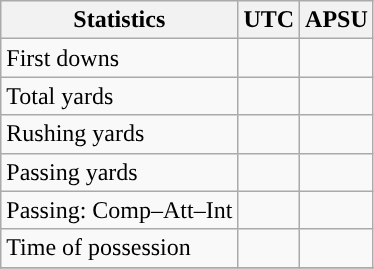<table class="wikitable" style="float: left;">
<tr>
<th>Statistics</th>
<th>UTC</th>
<th>APSU</th>
</tr>
<tr>
<td>First downs</td>
<td></td>
<td></td>
</tr>
<tr>
<td>Total yards</td>
<td></td>
<td></td>
</tr>
<tr>
<td>Rushing yards</td>
<td></td>
<td></td>
</tr>
<tr>
<td>Passing yards</td>
<td></td>
<td></td>
</tr>
<tr>
<td>Passing: Comp–Att–Int</td>
<td></td>
<td></td>
</tr>
<tr>
<td>Time of possession</td>
<td></td>
<td></td>
</tr>
<tr>
</tr>
</table>
